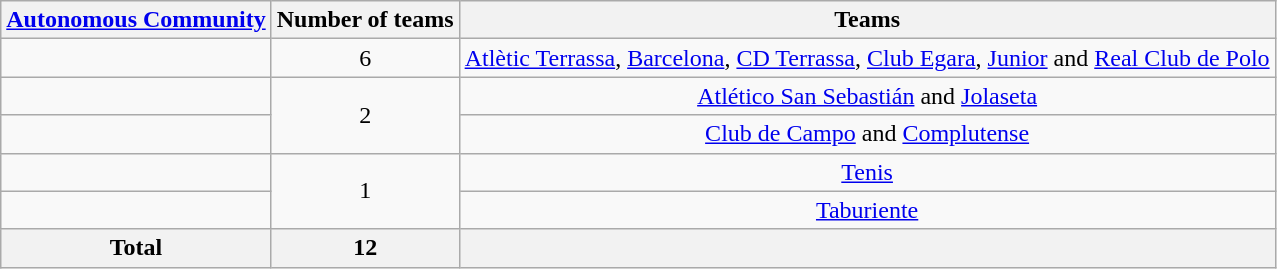<table class="wikitable" style="text-align:center">
<tr>
<th><a href='#'>Autonomous Community</a></th>
<th>Number of teams</th>
<th>Teams</th>
</tr>
<tr>
<td align=left></td>
<td>6</td>
<td><a href='#'>Atlètic Terrassa</a>, <a href='#'>Barcelona</a>, <a href='#'>CD Terrassa</a>, <a href='#'>Club Egara</a>, <a href='#'>Junior</a> and <a href='#'>Real Club de Polo</a></td>
</tr>
<tr>
<td align=left></td>
<td rowspan=2>2</td>
<td><a href='#'>Atlético San Sebastián</a> and <a href='#'>Jolaseta</a></td>
</tr>
<tr>
<td align=left></td>
<td><a href='#'>Club de Campo</a> and <a href='#'>Complutense</a></td>
</tr>
<tr>
<td align=left></td>
<td rowspan=2>1</td>
<td><a href='#'>Tenis</a></td>
</tr>
<tr>
<td align=left></td>
<td align=center><a href='#'>Taburiente</a></td>
</tr>
<tr>
<th>Total</th>
<th>12</th>
<th></th>
</tr>
</table>
